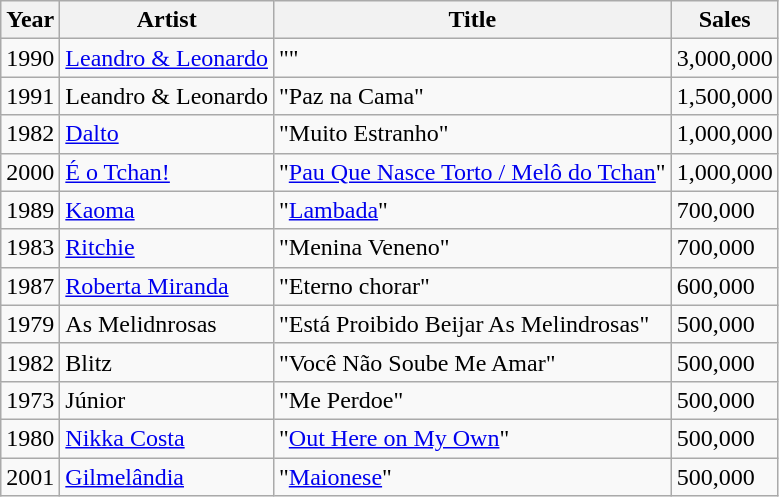<table class="wikitable">
<tr>
<th>Year</th>
<th>Artist</th>
<th>Title</th>
<th>Sales</th>
</tr>
<tr>
<td>1990</td>
<td><a href='#'>Leandro & Leonardo</a></td>
<td>""</td>
<td>3,000,000</td>
</tr>
<tr>
<td>1991</td>
<td>Leandro & Leonardo</td>
<td>"Paz na Cama"</td>
<td>1,500,000</td>
</tr>
<tr>
<td>1982</td>
<td><a href='#'>Dalto</a></td>
<td>"Muito Estranho"</td>
<td>1,000,000</td>
</tr>
<tr>
<td>2000</td>
<td><a href='#'>É o Tchan!</a></td>
<td>"<a href='#'>Pau Que Nasce Torto / Melô do Tchan</a>"</td>
<td>1,000,000</td>
</tr>
<tr>
<td>1989</td>
<td><a href='#'>Kaoma</a></td>
<td>"<a href='#'>Lambada</a>"</td>
<td>700,000</td>
</tr>
<tr>
<td>1983</td>
<td><a href='#'>Ritchie</a></td>
<td>"Menina Veneno"</td>
<td>700,000</td>
</tr>
<tr>
<td>1987</td>
<td><a href='#'>Roberta Miranda</a></td>
<td>"Eterno chorar"</td>
<td>600,000</td>
</tr>
<tr>
<td>1979</td>
<td>As Melidnrosas</td>
<td>"Está Proibido Beijar As Melindrosas"</td>
<td>500,000</td>
</tr>
<tr>
<td>1982</td>
<td>Blitz</td>
<td>"Você Não Soube Me Amar"</td>
<td>500,000</td>
</tr>
<tr>
<td>1973</td>
<td>Júnior</td>
<td>"Me Perdoe"</td>
<td>500,000</td>
</tr>
<tr>
<td>1980</td>
<td><a href='#'>Nikka Costa</a></td>
<td>"<a href='#'>Out Here on My Own</a>"</td>
<td>500,000</td>
</tr>
<tr>
<td>2001</td>
<td><a href='#'>Gilmelândia</a></td>
<td>"<a href='#'>Maionese</a>"</td>
<td>500,000<br></td>
</tr>
</table>
